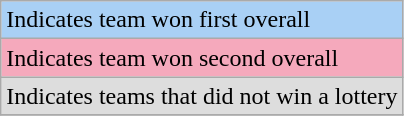<table class="wikitable">
<tr>
<td style="background:#A9D0F5;">Indicates team won first overall</td>
</tr>
<tr>
<td style="background:#F5A9BC;">Indicates team won second overall</td>
</tr>
<tr>
<td style="background:#DDDDDD;">Indicates teams that did not win a lottery</td>
</tr>
<tr>
</tr>
</table>
